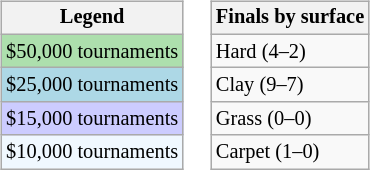<table>
<tr valign=top>
<td><br><table class=wikitable style=font-size:85%>
<tr>
<th>Legend</th>
</tr>
<tr style="background:#addfad;">
<td>$50,000 tournaments</td>
</tr>
<tr style="background:lightblue;">
<td>$25,000 tournaments</td>
</tr>
<tr style="background:#ccccff;">
<td>$15,000 tournaments</td>
</tr>
<tr style="background:#f0f8ff;">
<td>$10,000 tournaments</td>
</tr>
</table>
</td>
<td><br><table class=wikitable style=font-size:85%>
<tr>
<th>Finals by surface</th>
</tr>
<tr>
<td>Hard (4–2)</td>
</tr>
<tr>
<td>Clay (9–7)</td>
</tr>
<tr>
<td>Grass (0–0)</td>
</tr>
<tr>
<td>Carpet (1–0)</td>
</tr>
</table>
</td>
</tr>
</table>
